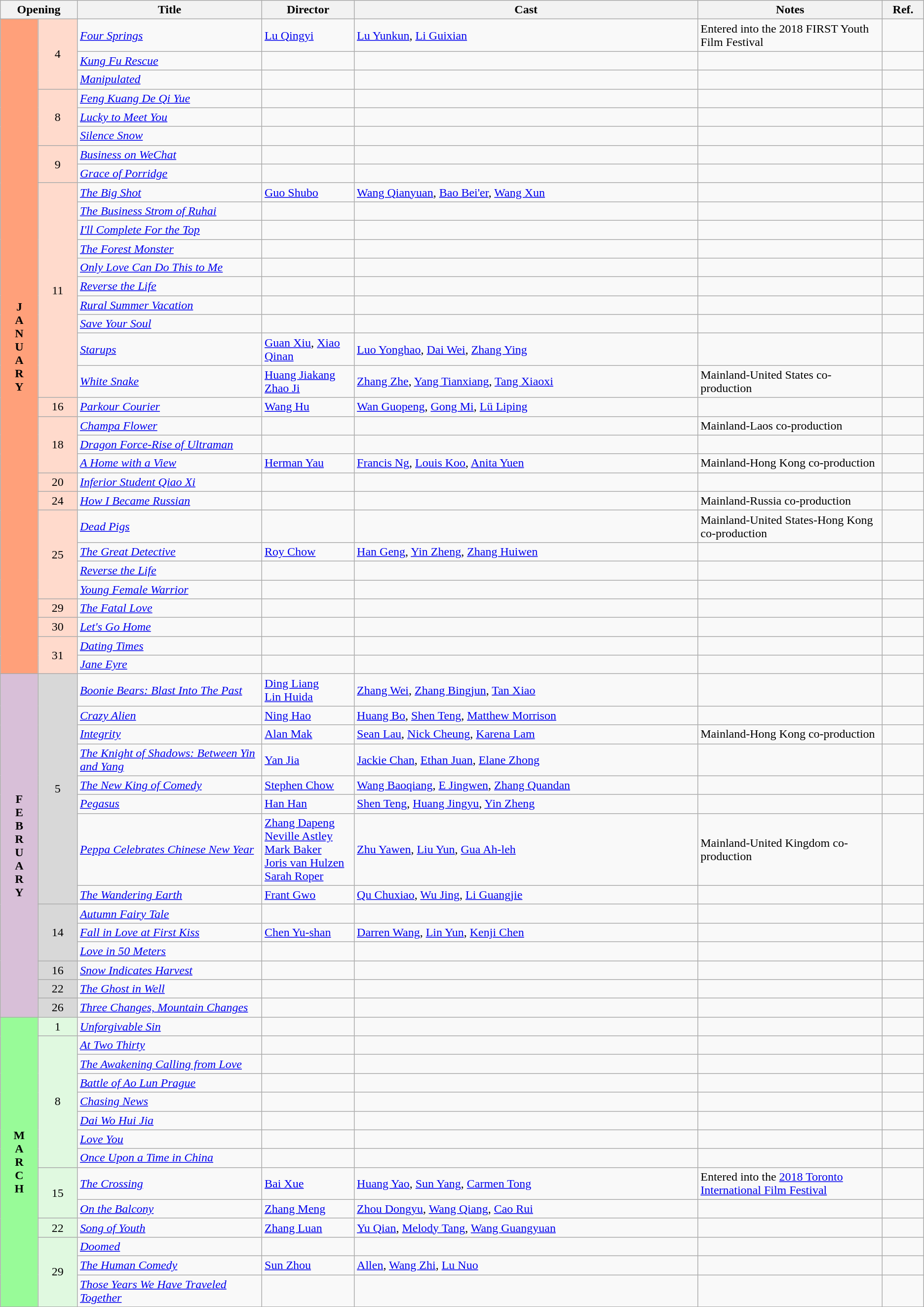<table class="wikitable">
<tr>
<th colspan="2">Opening</th>
<th style="width:20%;">Title</th>
<th style="width:10%;">Director</th>
<th>Cast</th>
<th style="width:20%">Notes</th>
<th>Ref.</th>
</tr>
<tr>
<td rowspan=32 style="text-align:center; background:#ffa07a; textcolor:#000;"><strong>J<br>A<br>N<br>U<br>A<br>R<br>Y</strong></td>
<td rowspan=3 style="text-align:center; background:#ffdacc; textcolor:#000;">4</td>
<td><em><a href='#'>Four Springs</a></em></td>
<td><a href='#'>Lu Qingyi</a></td>
<td><a href='#'>Lu Yunkun</a>, <a href='#'>Li Guixian</a></td>
<td>Entered into the 2018 FIRST Youth Film Festival</td>
<td style="text-align:center;"></td>
</tr>
<tr>
<td><em><a href='#'>Kung Fu Rescue</a></em></td>
<td></td>
<td></td>
<td></td>
<td style="text-align:center;"></td>
</tr>
<tr>
<td><em><a href='#'>Manipulated</a></em></td>
<td></td>
<td></td>
<td></td>
<td style="text-align:center;"></td>
</tr>
<tr>
<td rowspan=3 style="text-align:center; background:#ffdacc; textcolor:#000;">8</td>
<td><em><a href='#'>Feng Kuang De Qi Yue</a></em></td>
<td></td>
<td></td>
<td></td>
<td style="text-align:center;"></td>
</tr>
<tr>
<td><em><a href='#'>Lucky to Meet You</a></em></td>
<td></td>
<td></td>
<td></td>
<td style="text-align:center;"></td>
</tr>
<tr>
<td><em><a href='#'>Silence Snow</a></em></td>
<td></td>
<td></td>
<td></td>
<td style="text-align:center;"></td>
</tr>
<tr>
<td rowspan=2 style="text-align:center; background:#ffdacc; textcolor:#000;">9</td>
<td><em><a href='#'>Business on WeChat</a></em></td>
<td></td>
<td></td>
<td></td>
<td style="text-align:center;"></td>
</tr>
<tr>
<td><em><a href='#'>Grace of Porridge</a></em></td>
<td></td>
<td></td>
<td></td>
<td style="text-align:center;"></td>
</tr>
<tr>
<td rowspan=10 style="text-align:center; background:#ffdacc; textcolor:#000;">11</td>
<td><em><a href='#'>The Big Shot</a></em></td>
<td><a href='#'>Guo Shubo</a></td>
<td><a href='#'>Wang Qianyuan</a>, <a href='#'>Bao Bei'er</a>, <a href='#'>Wang Xun</a></td>
<td></td>
<td style="text-align:center;"></td>
</tr>
<tr>
<td><em><a href='#'>The Business Strom of Ruhai</a></em></td>
<td></td>
<td></td>
<td></td>
<td style="text-align:center;"></td>
</tr>
<tr>
<td><em><a href='#'>I'll Complete For the Top</a></em></td>
<td></td>
<td></td>
<td></td>
<td style="text-align:center;"></td>
</tr>
<tr>
<td><em><a href='#'>The Forest Monster</a></em></td>
<td></td>
<td></td>
<td></td>
<td style="text-align:center;"></td>
</tr>
<tr>
<td><em><a href='#'>Only Love Can Do This to Me</a></em></td>
<td></td>
<td></td>
<td></td>
<td style="text-align:center;"></td>
</tr>
<tr>
<td><em><a href='#'>Reverse the Life</a></em></td>
<td></td>
<td></td>
<td></td>
<td style="text-align:center;"></td>
</tr>
<tr>
<td><em><a href='#'>Rural Summer Vacation</a></em></td>
<td></td>
<td></td>
<td></td>
<td style="text-align:center;"></td>
</tr>
<tr>
<td><em><a href='#'>Save Your Soul</a></em></td>
<td></td>
<td></td>
<td></td>
<td style="text-align:center;"></td>
</tr>
<tr>
<td><em><a href='#'>Starups</a></em></td>
<td><a href='#'>Guan Xiu</a>, <a href='#'>Xiao Qinan</a></td>
<td><a href='#'>Luo Yonghao</a>, <a href='#'>Dai Wei</a>, <a href='#'>Zhang Ying</a></td>
<td></td>
<td style="text-align:center;"></td>
</tr>
<tr>
<td><em><a href='#'>White Snake</a></em></td>
<td><a href='#'>Huang Jiakang</a> <br> <a href='#'>Zhao Ji</a></td>
<td><a href='#'>Zhang Zhe</a>, <a href='#'>Yang Tianxiang</a>, <a href='#'>Tang Xiaoxi</a></td>
<td>Mainland-United States co-production</td>
<td style="text-align:center;"></td>
</tr>
<tr>
<td rowspan=1 style="text-align:center; background:#ffdacc; textcolor:#000;">16</td>
<td><em><a href='#'>Parkour Courier</a></em></td>
<td><a href='#'>Wang Hu</a></td>
<td><a href='#'>Wan Guopeng</a>, <a href='#'>Gong Mi</a>, <a href='#'>Lü Liping</a></td>
<td></td>
<td style="text-align:center;"></td>
</tr>
<tr>
<td rowspan=3 style="text-align:center; background:#ffdacc; textcolor:#000;">18</td>
<td><em><a href='#'>Champa Flower</a></em></td>
<td></td>
<td></td>
<td>Mainland-Laos co-production</td>
<td style="text-align:center;"></td>
</tr>
<tr>
<td><em><a href='#'>Dragon Force-Rise of Ultraman</a></em></td>
<td></td>
<td></td>
<td></td>
<td style="text-align:center;"></td>
</tr>
<tr>
<td><em><a href='#'>A Home with a View</a></em></td>
<td><a href='#'>Herman Yau</a></td>
<td><a href='#'>Francis Ng</a>, <a href='#'>Louis Koo</a>, <a href='#'>Anita Yuen</a></td>
<td>Mainland-Hong Kong co-production</td>
<td style="text-align:center;"></td>
</tr>
<tr>
<td rowspan=1 style="text-align:center; background:#ffdacc; textcolor:#000;">20</td>
<td><em><a href='#'>Inferior Student Qiao Xi</a></em></td>
<td></td>
<td></td>
<td></td>
<td style="text-align:center;"></td>
</tr>
<tr>
<td rowspan=1 style="text-align:center; background:#ffdacc; textcolor:#000;">24</td>
<td><em><a href='#'>How I Became Russian</a></em></td>
<td></td>
<td></td>
<td>Mainland-Russia co-production</td>
<td style="text-align:center;"></td>
</tr>
<tr>
<td rowspan=4 style="text-align:center; background:#ffdacc; textcolor:#000;">25</td>
<td><em><a href='#'>Dead Pigs</a></em></td>
<td></td>
<td></td>
<td>Mainland-United States-Hong Kong co-production</td>
<td style="text-align:center;"></td>
</tr>
<tr>
<td><em><a href='#'>The Great Detective</a></em></td>
<td><a href='#'>Roy Chow</a></td>
<td><a href='#'>Han Geng</a>, <a href='#'>Yin Zheng</a>, <a href='#'>Zhang Huiwen</a></td>
<td></td>
<td style="text-align:center;"></td>
</tr>
<tr>
<td><em><a href='#'>Reverse the Life</a></em></td>
<td></td>
<td></td>
<td></td>
<td style="text-align:center;"></td>
</tr>
<tr>
<td><em><a href='#'>Young Female Warrior</a></em></td>
<td></td>
<td></td>
<td></td>
<td style="text-align:center;"></td>
</tr>
<tr>
<td rowspan=1 style="text-align:center; background:#ffdacc; textcolor:#000;">29</td>
<td><em><a href='#'>The Fatal Love</a></em></td>
<td></td>
<td></td>
<td></td>
<td style="text-align:center;"></td>
</tr>
<tr>
<td rowspan=1 style="text-align:center; background:#ffdacc; textcolor:#000;">30</td>
<td><em><a href='#'>Let's Go Home</a></em></td>
<td></td>
<td></td>
<td></td>
<td style="text-align:center;"></td>
</tr>
<tr>
<td rowspan=2 style="text-align:center; background:#ffdacc; textcolor:#000;">31</td>
<td><em><a href='#'>Dating Times</a></em></td>
<td></td>
<td></td>
<td></td>
<td style="text-align:center;"></td>
</tr>
<tr>
<td><em><a href='#'>Jane Eyre</a></em></td>
<td></td>
<td></td>
<td></td>
<td style="text-align:center;"></td>
</tr>
<tr>
<th rowspan=14 style="text-align:center; background:thistle; textcolor:#000;">F<br>E<br>B<br>R<br>U<br>A<br>R<br>Y</th>
<td rowspan=8 style="text-align:center; background:#d8d8d8; textcolor:#000;">5</td>
<td><em><a href='#'>Boonie Bears: Blast Into The Past</a></em></td>
<td><a href='#'>Ding Liang</a> <br> <a href='#'>Lin Huida</a></td>
<td><a href='#'>Zhang Wei</a>, <a href='#'>Zhang Bingjun</a>, <a href='#'>Tan Xiao</a></td>
<td></td>
<td style="text-align:center;"></td>
</tr>
<tr>
<td><em><a href='#'>Crazy Alien</a></em></td>
<td><a href='#'>Ning Hao</a></td>
<td><a href='#'>Huang Bo</a>, <a href='#'>Shen Teng</a>, <a href='#'>Matthew Morrison</a></td>
<td></td>
<td style="text-align:center;"></td>
</tr>
<tr>
<td><em><a href='#'>Integrity</a></em></td>
<td><a href='#'>Alan Mak</a></td>
<td><a href='#'>Sean Lau</a>, <a href='#'>Nick Cheung</a>, <a href='#'>Karena Lam</a></td>
<td>Mainland-Hong Kong co-production</td>
<td style="text-align:center;"></td>
</tr>
<tr>
<td><em><a href='#'>The Knight of Shadows: Between Yin and Yang</a></em></td>
<td><a href='#'>Yan Jia</a></td>
<td><a href='#'>Jackie Chan</a>, <a href='#'>Ethan Juan</a>, <a href='#'>Elane Zhong</a></td>
<td></td>
<td style="text-align:center;"></td>
</tr>
<tr>
<td><em><a href='#'>The New King of Comedy</a></em></td>
<td><a href='#'>Stephen Chow</a></td>
<td><a href='#'>Wang Baoqiang</a>, <a href='#'>E Jingwen</a>, <a href='#'>Zhang Quandan</a></td>
<td></td>
<td style="text-align:center;"></td>
</tr>
<tr>
<td><em><a href='#'>Pegasus</a></em></td>
<td><a href='#'>Han Han</a></td>
<td><a href='#'>Shen Teng</a>, <a href='#'>Huang Jingyu</a>, <a href='#'>Yin Zheng</a></td>
<td></td>
<td style="text-align:center;"></td>
</tr>
<tr>
<td><em><a href='#'>Peppa Celebrates Chinese New Year</a></em></td>
<td><a href='#'>Zhang Dapeng</a> <br> <a href='#'>Neville Astley</a> <br> <a href='#'>Mark Baker</a> <br> <a href='#'>Joris van Hulzen</a> <br> <a href='#'>Sarah Roper</a></td>
<td><a href='#'>Zhu Yawen</a>, <a href='#'>Liu Yun</a>, <a href='#'>Gua Ah-leh</a></td>
<td>Mainland-United Kingdom co-production</td>
<td style="text-align:center;"></td>
</tr>
<tr>
<td><em><a href='#'>The Wandering Earth</a></em></td>
<td><a href='#'>Frant Gwo</a></td>
<td><a href='#'>Qu Chuxiao</a>, <a href='#'>Wu Jing</a>, <a href='#'>Li Guangjie</a></td>
<td></td>
<td style="text-align:center;"></td>
</tr>
<tr>
<td rowspan=3 style="text-align:center; background:#d8d8d8; textcolor:#000;">14</td>
<td><em><a href='#'>Autumn Fairy Tale</a></em></td>
<td></td>
<td></td>
<td></td>
<td style="text-align:center;"></td>
</tr>
<tr>
<td><em><a href='#'>Fall in Love at First Kiss</a></em></td>
<td><a href='#'>Chen Yu-shan</a></td>
<td><a href='#'>Darren Wang</a>, <a href='#'>Lin Yun</a>, <a href='#'>Kenji Chen</a></td>
<td></td>
<td style="text-align:center;"></td>
</tr>
<tr>
<td><em><a href='#'>Love in 50 Meters</a></em></td>
<td></td>
<td></td>
<td></td>
<td style="text-align:center;"></td>
</tr>
<tr>
<td rowspan=1 style="text-align:center; background:#d8d8d8; textcolor:#000;">16</td>
<td><em><a href='#'>Snow Indicates Harvest</a></em></td>
<td></td>
<td></td>
<td></td>
<td style="text-align:center;"></td>
</tr>
<tr>
<td rowspan=1 style="text-align:center; background:#d8d8d8; textcolor:#000;">22</td>
<td><em><a href='#'>The Ghost in Well</a></em></td>
<td></td>
<td></td>
<td></td>
<td style="text-align:center;"></td>
</tr>
<tr>
<td rowspan=1 style="text-align:center; background:#d8d8d8; textcolor:#000;">26</td>
<td><em><a href='#'>Three Changes, Mountain Changes</a></em></td>
<td></td>
<td></td>
<td></td>
<td style="text-align:center;"></td>
</tr>
<tr>
<td rowspan=14 style="text-align:center; background:#98fb98; textcolor:#000;"><strong>M<br>A<br>R<br>C<br>H</strong></td>
<td rowspan=1 style="text-align:center; background:#e0f9e0; textcolor:#000;">1</td>
<td><em><a href='#'>Unforgivable Sin</a></em></td>
<td></td>
<td></td>
<td></td>
<td style="text-align:center;"></td>
</tr>
<tr>
<td rowspan=7 style="text-align:center; background:#e0f9e0; textcolor:#000;">8</td>
<td><em><a href='#'>At Two Thirty</a></em></td>
<td></td>
<td></td>
<td></td>
<td style="text-align:center;"></td>
</tr>
<tr>
<td><em><a href='#'>The Awakening Calling from Love</a></em></td>
<td></td>
<td></td>
<td></td>
<td style="text-align:center;"></td>
</tr>
<tr>
<td><em><a href='#'>Battle of Ao Lun Prague</a></em></td>
<td></td>
<td></td>
<td></td>
<td style="text-align:center;"></td>
</tr>
<tr>
<td><em><a href='#'>Chasing News</a></em></td>
<td></td>
<td></td>
<td></td>
<td style="text-align:center;"></td>
</tr>
<tr>
<td><em><a href='#'>Dai Wo Hui Jia</a></em></td>
<td></td>
<td></td>
<td></td>
<td style="text-align:center;"></td>
</tr>
<tr>
<td><em><a href='#'>Love You</a></em></td>
<td></td>
<td></td>
<td></td>
<td style="text-align:center;"></td>
</tr>
<tr>
<td><em><a href='#'>Once Upon a Time in China</a></em></td>
<td></td>
<td></td>
<td></td>
<td style="text-align:center;"></td>
</tr>
<tr>
<td rowspan=2 style="text-align:center; background:#e0f9e0; textcolor:#000;">15</td>
<td><em><a href='#'>The Crossing</a></em></td>
<td><a href='#'>Bai Xue</a></td>
<td><a href='#'>Huang Yao</a>, <a href='#'>Sun Yang</a>, <a href='#'>Carmen Tong</a></td>
<td>Entered into the <a href='#'>2018 Toronto International Film Festival</a></td>
<td style="text-align:center;"></td>
</tr>
<tr>
<td><em><a href='#'>On the Balcony</a></em></td>
<td><a href='#'>Zhang Meng</a></td>
<td><a href='#'>Zhou Dongyu</a>, <a href='#'>Wang Qiang</a>, <a href='#'>Cao Rui</a></td>
<td></td>
<td style="text-align:center;"></td>
</tr>
<tr>
<td rowspan=1 style="text-align:center; background:#e0f9e0; textcolor:#000;">22</td>
<td><em><a href='#'>Song of Youth</a></em></td>
<td><a href='#'>Zhang Luan</a></td>
<td><a href='#'>Yu Qian</a>, <a href='#'>Melody Tang</a>, <a href='#'>Wang Guangyuan</a></td>
<td></td>
<td style="text-align:center;"></td>
</tr>
<tr>
<td rowspan=3 style="text-align:center; background:#e0f9e0; textcolor:#000;">29</td>
<td><em><a href='#'>Doomed</a></em></td>
<td></td>
<td></td>
<td></td>
<td style="text-align:center;"></td>
</tr>
<tr>
<td><em><a href='#'>The Human Comedy</a></em></td>
<td><a href='#'>Sun Zhou</a></td>
<td><a href='#'>Allen</a>, <a href='#'>Wang Zhi</a>, <a href='#'>Lu Nuo</a></td>
<td></td>
<td style="text-align:center;"></td>
</tr>
<tr>
<td><em><a href='#'>Those Years We Have Traveled Together</a></em></td>
<td></td>
<td></td>
<td></td>
<td style="text-align:center;"></td>
</tr>
</table>
